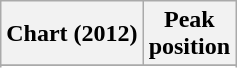<table class="wikitable sortable plainrowheaders">
<tr>
<th scope="col">Chart (2012)</th>
<th scope="col">Peak<br>position</th>
</tr>
<tr>
</tr>
<tr>
</tr>
<tr>
</tr>
<tr>
</tr>
</table>
